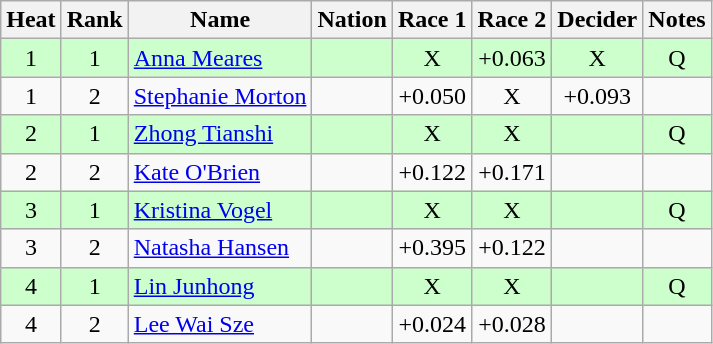<table class="wikitable sortable" style="text-align:center">
<tr>
<th>Heat</th>
<th>Rank</th>
<th>Name</th>
<th>Nation</th>
<th>Race 1</th>
<th>Race 2</th>
<th>Decider</th>
<th>Notes</th>
</tr>
<tr bgcolor=ccffcc>
<td>1</td>
<td>1</td>
<td align=left><a href='#'>Anna Meares</a></td>
<td align=left></td>
<td>X</td>
<td>+0.063</td>
<td>X</td>
<td>Q</td>
</tr>
<tr>
<td>1</td>
<td>2</td>
<td align=left><a href='#'>Stephanie Morton</a></td>
<td align=left></td>
<td>+0.050</td>
<td>X</td>
<td>+0.093</td>
<td></td>
</tr>
<tr bgcolor=ccffcc>
<td>2</td>
<td>1</td>
<td align=left><a href='#'>Zhong Tianshi</a></td>
<td align=left></td>
<td>X</td>
<td>X</td>
<td></td>
<td>Q</td>
</tr>
<tr>
<td>2</td>
<td>2</td>
<td align=left><a href='#'>Kate O'Brien</a></td>
<td align=left></td>
<td>+0.122</td>
<td>+0.171</td>
<td></td>
<td></td>
</tr>
<tr bgcolor=ccffcc>
<td>3</td>
<td>1</td>
<td align=left><a href='#'>Kristina Vogel</a></td>
<td align=left></td>
<td>X</td>
<td>X</td>
<td></td>
<td>Q</td>
</tr>
<tr>
<td>3</td>
<td>2</td>
<td align=left><a href='#'>Natasha Hansen</a></td>
<td align=left></td>
<td>+0.395</td>
<td>+0.122</td>
<td></td>
<td></td>
</tr>
<tr bgcolor=ccffcc>
<td>4</td>
<td>1</td>
<td align=left><a href='#'>Lin Junhong</a></td>
<td align=left></td>
<td>X</td>
<td>X</td>
<td></td>
<td>Q</td>
</tr>
<tr>
<td>4</td>
<td>2</td>
<td align=left><a href='#'>Lee Wai Sze</a></td>
<td align=left></td>
<td>+0.024</td>
<td>+0.028</td>
<td></td>
<td></td>
</tr>
</table>
